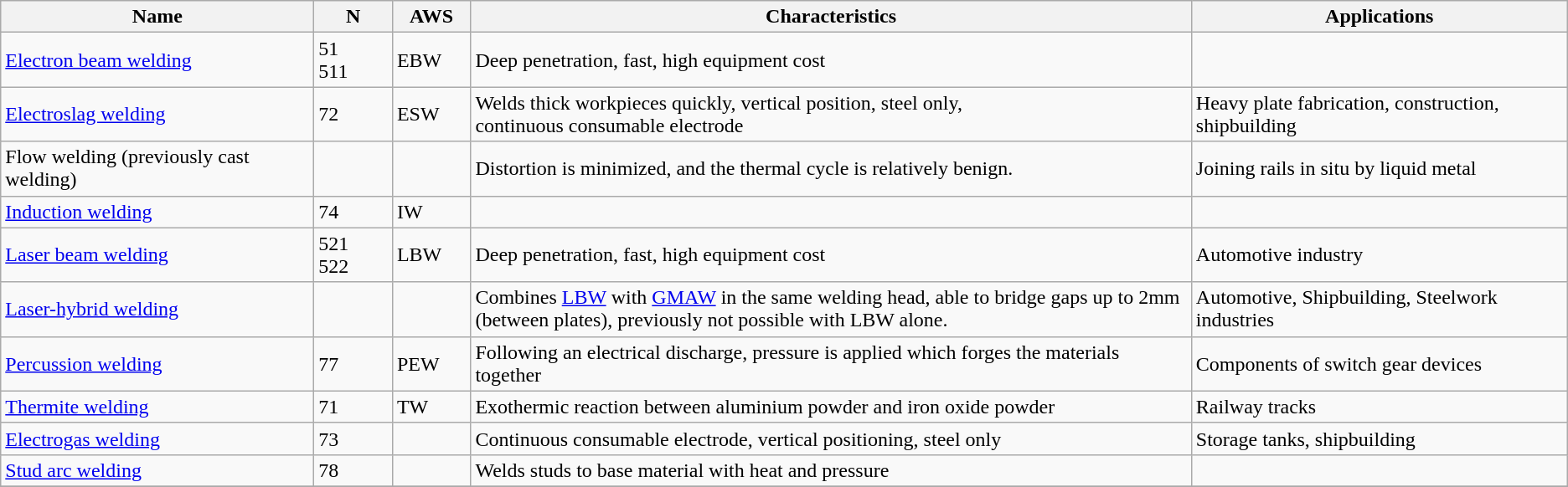<table class="wikitable">
<tr>
<th width=20%>Name</th>
<th width=5%>N</th>
<th width=5%>AWS</th>
<th width=46%>Characteristics</th>
<th width=25%>Applications</th>
</tr>
<tr>
<td><a href='#'>Electron beam welding</a></td>
<td>51<br>511</td>
<td>EBW</td>
<td>Deep penetration, fast, high equipment cost</td>
<td></td>
</tr>
<tr>
<td><a href='#'>Electroslag welding</a></td>
<td>72</td>
<td>ESW</td>
<td>Welds thick workpieces quickly, vertical position, steel only,<br>continuous consumable electrode</td>
<td>Heavy plate fabrication, construction,<br>shipbuilding</td>
</tr>
<tr>
<td>Flow welding (previously cast welding)</td>
<td></td>
<td></td>
<td>Distortion is minimized, and the thermal cycle is relatively benign.</td>
<td>Joining rails in situ by liquid metal</td>
</tr>
<tr>
<td><a href='#'>Induction welding</a></td>
<td>74</td>
<td>IW</td>
<td></td>
<td></td>
</tr>
<tr>
<td><a href='#'>Laser beam welding</a></td>
<td>521<br>522</td>
<td>LBW</td>
<td>Deep penetration, fast, high equipment cost</td>
<td>Automotive industry</td>
</tr>
<tr>
<td><a href='#'>Laser-hybrid welding</a></td>
<td></td>
<td></td>
<td>Combines <a href='#'>LBW</a> with <a href='#'>GMAW</a> in the same welding head, able to bridge gaps up to 2mm (between plates), previously not possible with LBW alone.</td>
<td>Automotive, Shipbuilding, Steelwork industries</td>
</tr>
<tr>
<td><a href='#'>Percussion welding</a></td>
<td>77</td>
<td>PEW</td>
<td>Following an electrical discharge, pressure is applied which forges the materials together</td>
<td>Components of switch gear devices</td>
</tr>
<tr>
<td><a href='#'>Thermite welding</a></td>
<td>71</td>
<td>TW</td>
<td>Exothermic reaction between aluminium powder and iron oxide powder</td>
<td>Railway tracks</td>
</tr>
<tr>
<td><a href='#'>Electrogas welding</a></td>
<td>73</td>
<td></td>
<td>Continuous consumable electrode, vertical positioning, steel only</td>
<td>Storage tanks, shipbuilding</td>
</tr>
<tr>
<td><a href='#'>Stud arc welding</a></td>
<td>78</td>
<td></td>
<td>Welds studs to base material with heat and pressure</td>
<td></td>
</tr>
<tr>
</tr>
</table>
